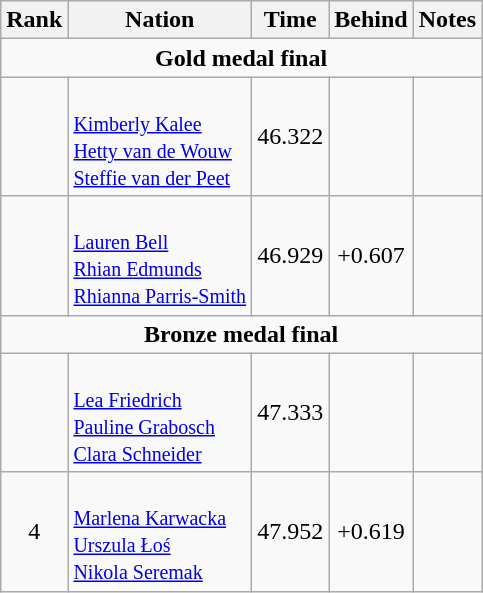<table class="wikitable" style="text-align:center">
<tr>
<th>Rank</th>
<th>Nation</th>
<th>Time</th>
<th>Behind</th>
<th>Notes</th>
</tr>
<tr>
<td colspan=5><strong>Gold medal final</strong></td>
</tr>
<tr>
<td></td>
<td align=left><br><small><a href='#'>Kimberly Kalee</a><br><a href='#'>Hetty van de Wouw</a><br><a href='#'>Steffie van der Peet</a></small></td>
<td>46.322</td>
<td></td>
<td></td>
</tr>
<tr>
<td></td>
<td align=left><br><small><a href='#'>Lauren Bell</a><br><a href='#'>Rhian Edmunds</a><br><a href='#'>Rhianna Parris-Smith</a></small></td>
<td>46.929</td>
<td>+0.607</td>
<td></td>
</tr>
<tr>
<td colspan=5><strong>Bronze medal final</strong></td>
</tr>
<tr>
<td></td>
<td align=left><br><small><a href='#'>Lea Friedrich</a><br><a href='#'>Pauline Grabosch</a><br><a href='#'>Clara Schneider</a></small></td>
<td>47.333</td>
<td></td>
<td></td>
</tr>
<tr>
<td>4</td>
<td align=left><br><small><a href='#'>Marlena Karwacka</a><br><a href='#'>Urszula Łoś</a><br><a href='#'>Nikola Seremak</a></small></td>
<td>47.952</td>
<td>+0.619</td>
<td></td>
</tr>
</table>
